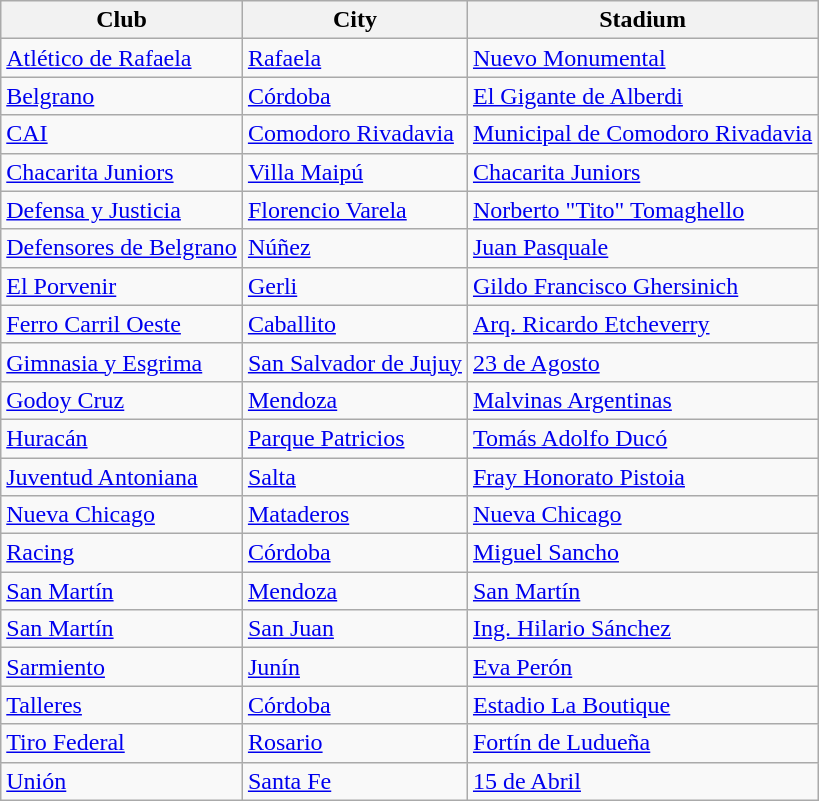<table class="wikitable sortable">
<tr>
<th>Club</th>
<th>City</th>
<th>Stadium</th>
</tr>
<tr>
<td><a href='#'>Atlético de Rafaela</a></td>
<td><a href='#'>Rafaela</a></td>
<td><a href='#'>Nuevo Monumental</a></td>
</tr>
<tr>
<td><a href='#'>Belgrano</a></td>
<td><a href='#'>Córdoba</a></td>
<td><a href='#'>El Gigante de Alberdi</a></td>
</tr>
<tr>
<td><a href='#'>CAI</a></td>
<td><a href='#'>Comodoro Rivadavia</a></td>
<td><a href='#'>Municipal de Comodoro Rivadavia</a></td>
</tr>
<tr>
<td><a href='#'>Chacarita Juniors</a></td>
<td><a href='#'>Villa Maipú</a></td>
<td><a href='#'>Chacarita Juniors</a></td>
</tr>
<tr>
<td><a href='#'>Defensa y Justicia</a></td>
<td><a href='#'>Florencio Varela</a></td>
<td><a href='#'>Norberto "Tito" Tomaghello</a></td>
</tr>
<tr>
<td><a href='#'>Defensores de Belgrano</a></td>
<td><a href='#'>Núñez</a></td>
<td><a href='#'>Juan Pasquale</a></td>
</tr>
<tr>
<td><a href='#'>El Porvenir</a></td>
<td><a href='#'>Gerli</a></td>
<td><a href='#'>Gildo Francisco Ghersinich</a></td>
</tr>
<tr>
<td><a href='#'>Ferro Carril Oeste</a></td>
<td><a href='#'>Caballito</a></td>
<td><a href='#'>Arq. Ricardo Etcheverry</a></td>
</tr>
<tr>
<td><a href='#'>Gimnasia y Esgrima</a></td>
<td><a href='#'>San Salvador de Jujuy</a></td>
<td><a href='#'>23 de Agosto</a></td>
</tr>
<tr>
<td><a href='#'>Godoy Cruz</a></td>
<td><a href='#'>Mendoza</a></td>
<td><a href='#'>Malvinas Argentinas</a></td>
</tr>
<tr>
<td><a href='#'>Huracán</a></td>
<td><a href='#'>Parque Patricios</a></td>
<td><a href='#'>Tomás Adolfo Ducó</a></td>
</tr>
<tr>
<td><a href='#'>Juventud Antoniana</a></td>
<td><a href='#'>Salta</a></td>
<td><a href='#'>Fray Honorato Pistoia</a></td>
</tr>
<tr>
<td><a href='#'>Nueva Chicago</a></td>
<td><a href='#'>Mataderos</a></td>
<td><a href='#'>Nueva Chicago</a></td>
</tr>
<tr>
<td><a href='#'>Racing</a></td>
<td><a href='#'>Córdoba</a></td>
<td><a href='#'>Miguel Sancho</a></td>
</tr>
<tr>
<td><a href='#'>San Martín</a></td>
<td><a href='#'>Mendoza</a></td>
<td><a href='#'>San Martín</a></td>
</tr>
<tr>
<td><a href='#'>San Martín</a></td>
<td><a href='#'>San Juan</a></td>
<td><a href='#'>Ing. Hilario Sánchez</a></td>
</tr>
<tr>
<td><a href='#'>Sarmiento</a></td>
<td><a href='#'>Junín</a></td>
<td><a href='#'>Eva Perón</a></td>
</tr>
<tr>
<td><a href='#'>Talleres</a></td>
<td><a href='#'>Córdoba</a></td>
<td><a href='#'>Estadio La Boutique</a></td>
</tr>
<tr>
<td><a href='#'>Tiro Federal</a></td>
<td><a href='#'>Rosario</a></td>
<td><a href='#'>Fortín de Ludueña</a></td>
</tr>
<tr>
<td><a href='#'>Unión</a></td>
<td><a href='#'>Santa Fe</a></td>
<td><a href='#'>15 de Abril</a></td>
</tr>
</table>
